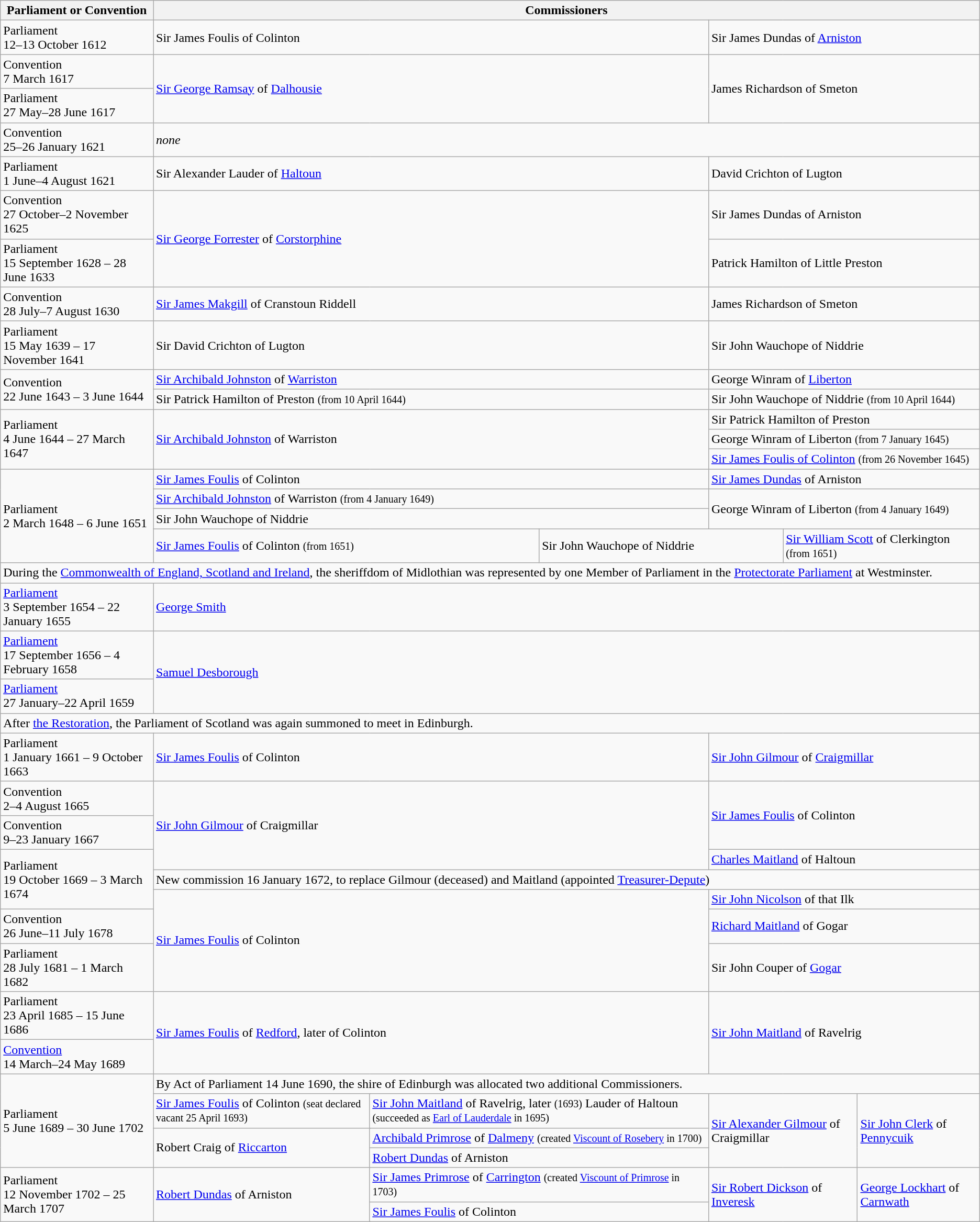<table class="wikitable">
<tr>
<th>Parliament or Convention</th>
<th colspan=12>Commissioners</th>
</tr>
<tr>
<td>Parliament<br>12–13 October 1612</td>
<td colspan=6>Sir James Foulis of Colinton</td>
<td colspan=6>Sir James Dundas of <a href='#'>Arniston</a></td>
</tr>
<tr>
<td>Convention<br>7 March 1617</td>
<td colspan=6 rowspan=2><a href='#'>Sir George Ramsay</a> of <a href='#'>Dalhousie</a></td>
<td colspan=6 rowspan=2>James Richardson of Smeton</td>
</tr>
<tr>
<td>Parliament<br>27 May–28 June 1617</td>
</tr>
<tr>
<td>Convention<br>25–26 January 1621</td>
<td colspan=12><em>none</em></td>
</tr>
<tr>
<td>Parliament<br>1 June–4 August 1621</td>
<td colspan=6>Sir Alexander Lauder of <a href='#'>Haltoun</a></td>
<td colspan=6>David Crichton of Lugton</td>
</tr>
<tr>
<td>Convention<br>27 October–2 November 1625</td>
<td colspan=6 rowspan=2><a href='#'>Sir George Forrester</a> of <a href='#'>Corstorphine</a></td>
<td colspan=6>Sir James Dundas of Arniston</td>
</tr>
<tr>
<td>Parliament<br>15 September 1628 – 28 June 1633</td>
<td colspan=6>Patrick Hamilton of Little Preston</td>
</tr>
<tr>
<td>Convention<br>28 July–7 August 1630</td>
<td colspan=6><a href='#'>Sir James Makgill</a> of Cranstoun Riddell</td>
<td colspan=6>James Richardson of Smeton</td>
</tr>
<tr>
<td>Parliament<br>15 May 1639 – 17 November 1641</td>
<td colspan=6>Sir David Crichton of Lugton</td>
<td colspan=6>Sir John Wauchope of Niddrie</td>
</tr>
<tr>
<td rowspan=2>Convention<br>22 June 1643 – 3 June 1644</td>
<td colspan=6><a href='#'>Sir Archibald Johnston</a> of <a href='#'>Warriston</a></td>
<td colspan=6>George Winram of <a href='#'>Liberton</a></td>
</tr>
<tr>
<td colspan=6>Sir Patrick Hamilton of Preston <small>(from 10 April 1644)</small></td>
<td colspan=6>Sir John Wauchope of Niddrie <small>(from 10 April 1644)</small></td>
</tr>
<tr>
<td rowspan=3>Parliament<br>4 June 1644 – 27 March 1647</td>
<td colspan=6 rowspan=3><a href='#'>Sir Archibald Johnston</a> of Warriston</td>
<td colspan=6>Sir Patrick Hamilton of Preston</td>
</tr>
<tr>
<td colspan=6>George Winram of Liberton <small>(from 7 January 1645)</small></td>
</tr>
<tr>
<td colspan=6><a href='#'>Sir James Foulis of Colinton</a> <small>(from 26 November 1645)</small></td>
</tr>
<tr>
<td rowspan=4>Parliament<br>2 March 1648 – 6 June 1651</td>
<td colspan=6><a href='#'>Sir James Foulis</a> of Colinton</td>
<td colspan=6><a href='#'>Sir James Dundas</a> of Arniston</td>
</tr>
<tr>
<td colspan=6><a href='#'>Sir Archibald Johnston</a> of Warriston <small>(from 4 January 1649)</small></td>
<td colspan=6 rowspan=2>George Winram of Liberton <small>(from 4 January 1649)</small></td>
</tr>
<tr>
<td colspan=6>Sir John Wauchope of Niddrie</td>
</tr>
<tr>
<td colspan=4><a href='#'>Sir James Foulis</a> of Colinton <small>(from 1651)</small></td>
<td colspan=4>Sir John Wauchope of Niddrie</td>
<td colspan=4><a href='#'>Sir William Scott</a> of Clerkington <small>(from 1651)</small></td>
</tr>
<tr>
<td colspan=13>During the <a href='#'>Commonwealth of England, Scotland and Ireland</a>, the sheriffdom of Midlothian was represented by one Member of Parliament in the <a href='#'>Protectorate Parliament</a> at Westminster.</td>
</tr>
<tr>
<td><a href='#'>Parliament</a><br>3 September 1654 – 22 January 1655</td>
<td colspan=12><a href='#'>George Smith</a></td>
</tr>
<tr>
<td><a href='#'>Parliament</a><br>17 September 1656 – 4 February 1658</td>
<td colspan=12 rowspan=2><a href='#'>Samuel Desborough</a></td>
</tr>
<tr>
<td><a href='#'>Parliament</a><br>27 January–22 April 1659</td>
</tr>
<tr>
<td colspan=13>After <a href='#'>the Restoration</a>, the Parliament of Scotland was again summoned to meet in Edinburgh.</td>
</tr>
<tr>
<td>Parliament<br>1 January 1661 – 9 October 1663</td>
<td colspan=6><a href='#'>Sir James Foulis</a> of Colinton</td>
<td colspan=6><a href='#'>Sir John Gilmour</a> of <a href='#'>Craigmillar</a></td>
</tr>
<tr>
<td>Convention<br>2–4 August 1665</td>
<td colspan=6 rowspan=3><a href='#'>Sir John Gilmour</a> of Craigmillar</td>
<td colspan=6 rowspan=2><a href='#'>Sir James Foulis</a> of Colinton</td>
</tr>
<tr>
<td>Convention<br>9–23 January 1667</td>
</tr>
<tr>
<td rowspan=3>Parliament<br>19 October 1669 – 3 March 1674</td>
<td colspan=6><a href='#'>Charles Maitland</a> of Haltoun</td>
</tr>
<tr>
<td colspan=12>New commission 16 January 1672, to replace Gilmour (deceased) and Maitland (appointed <a href='#'>Treasurer-Depute</a>)</td>
</tr>
<tr>
<td colspan=6 rowspan=3><a href='#'>Sir James Foulis</a> of Colinton</td>
<td colspan=6><a href='#'>Sir John Nicolson</a> of that Ilk</td>
</tr>
<tr>
<td>Convention<br>26 June–11 July 1678</td>
<td colspan=6><a href='#'>Richard Maitland</a> of Gogar</td>
</tr>
<tr>
<td>Parliament<br>28 July 1681 – 1 March 1682</td>
<td colspan=6>Sir John Couper of <a href='#'>Gogar</a></td>
</tr>
<tr>
<td>Parliament<br>23 April 1685 – 15 June 1686</td>
<td colspan=6 rowspan=3><a href='#'>Sir James Foulis</a> of <a href='#'>Redford</a>, later of Colinton</td>
<td colspan=6 rowspan=3><a href='#'>Sir John Maitland</a> of Ravelrig</td>
</tr>
<tr>
<td><a href='#'>Convention</a><br>14 March–24 May 1689</td>
</tr>
<tr>
<td rowspan=6>Parliament<br>5 June 1689 – 30 June 1702</td>
</tr>
<tr>
<td colspan=12>By Act of Parliament 14 June 1690, the shire of Edinburgh was allocated two additional Commissioners.</td>
</tr>
<tr>
<td colspan=3><a href='#'>Sir James Foulis</a> of Colinton <small>(seat declared vacant 25 April 1693)</small></td>
<td colspan=3 rowspan=2><a href='#'>Sir John Maitland</a> of Ravelrig, later <small>(1693)</small> Lauder of Haltoun <small>(succeeded as <a href='#'>Earl of Lauderdale</a> in 1695)</small></td>
<td rowspan=4 colspan=3><a href='#'>Sir Alexander Gilmour</a> of Craigmillar</td>
<td rowspan=4 colspan=3><a href='#'>Sir John Clerk</a> of <a href='#'>Pennycuik</a></td>
</tr>
<tr>
<td rowspan=3 colspan=3>Robert Craig of <a href='#'>Riccarton</a></td>
</tr>
<tr>
<td colspan=3><a href='#'>Archibald Primrose</a> of <a href='#'>Dalmeny</a> <small>(created <a href='#'>Viscount of Rosebery</a> in 1700)</small></td>
</tr>
<tr>
<td colspan=3><a href='#'>Robert Dundas</a> of Arniston</td>
</tr>
<tr>
<td rowspan=2>Parliament<br>12 November 1702 – 25 March 1707</td>
<td rowspan=2 colspan=3><a href='#'>Robert Dundas</a> of Arniston</td>
<td colspan=3><a href='#'>Sir James Primrose</a> of <a href='#'>Carrington</a> <small>(created <a href='#'>Viscount of Primrose</a> in 1703)</small></td>
<td rowspan=2 colspan=3><a href='#'>Sir Robert Dickson</a> of <a href='#'>Inveresk</a></td>
<td rowspan=2 colspan=3><a href='#'>George Lockhart</a> of <a href='#'>Carnwath</a></td>
</tr>
<tr>
<td colspan=3><a href='#'>Sir James Foulis</a> of Colinton</td>
</tr>
</table>
